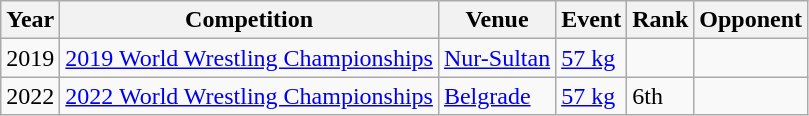<table Class="wikitable sortable">
<tr>
<th>Year</th>
<th>Competition</th>
<th>Venue</th>
<th>Event</th>
<th>Rank</th>
<th>Opponent</th>
</tr>
<tr>
<td>2019</td>
<td><a href='#'>2019 World Wrestling Championships</a></td>
<td><a href='#'>Nur-Sultan</a></td>
<td><a href='#'>57 kg</a></td>
<td></td>
<td></td>
</tr>
<tr>
<td>2022</td>
<td><a href='#'>2022 World Wrestling Championships</a></td>
<td><a href='#'>Belgrade</a></td>
<td><a href='#'>57 kg</a></td>
<td>6th</td>
<td></td>
</tr>
</table>
